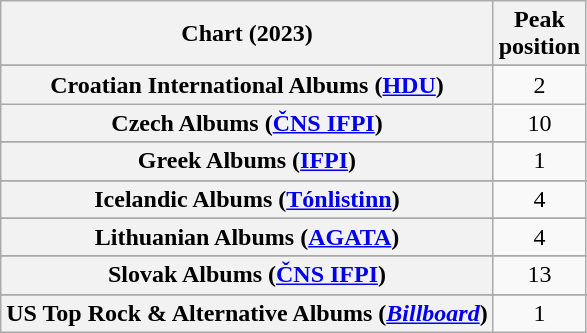<table class="wikitable sortable plainrowheaders" style="text-align:center">
<tr>
<th scope="col">Chart (2023)</th>
<th scope="col">Peak<br>position</th>
</tr>
<tr>
</tr>
<tr>
</tr>
<tr>
</tr>
<tr>
</tr>
<tr>
</tr>
<tr>
<th scope="row">Croatian International Albums (<a href='#'>HDU</a>)</th>
<td>2</td>
</tr>
<tr>
<th scope="row">Czech Albums (<a href='#'>ČNS IFPI</a>)</th>
<td>10</td>
</tr>
<tr>
</tr>
<tr>
</tr>
<tr>
</tr>
<tr>
</tr>
<tr>
</tr>
<tr>
<th scope="row">Greek Albums (<a href='#'>IFPI</a>)</th>
<td>1</td>
</tr>
<tr>
</tr>
<tr>
<th scope="row">Icelandic Albums (<a href='#'>Tónlistinn</a>)</th>
<td>4</td>
</tr>
<tr>
</tr>
<tr>
</tr>
<tr>
<th scope="row">Lithuanian Albums (<a href='#'>AGATA</a>)</th>
<td>4</td>
</tr>
<tr>
</tr>
<tr>
</tr>
<tr>
</tr>
<tr>
</tr>
<tr>
</tr>
<tr>
<th scope="row">Slovak Albums (<a href='#'>ČNS IFPI</a>)</th>
<td>13</td>
</tr>
<tr>
</tr>
<tr>
</tr>
<tr>
</tr>
<tr>
</tr>
<tr>
</tr>
<tr>
</tr>
<tr>
<th scope="row">US Top Rock & Alternative Albums (<em><a href='#'>Billboard</a></em>)</th>
<td>1</td>
</tr>
</table>
